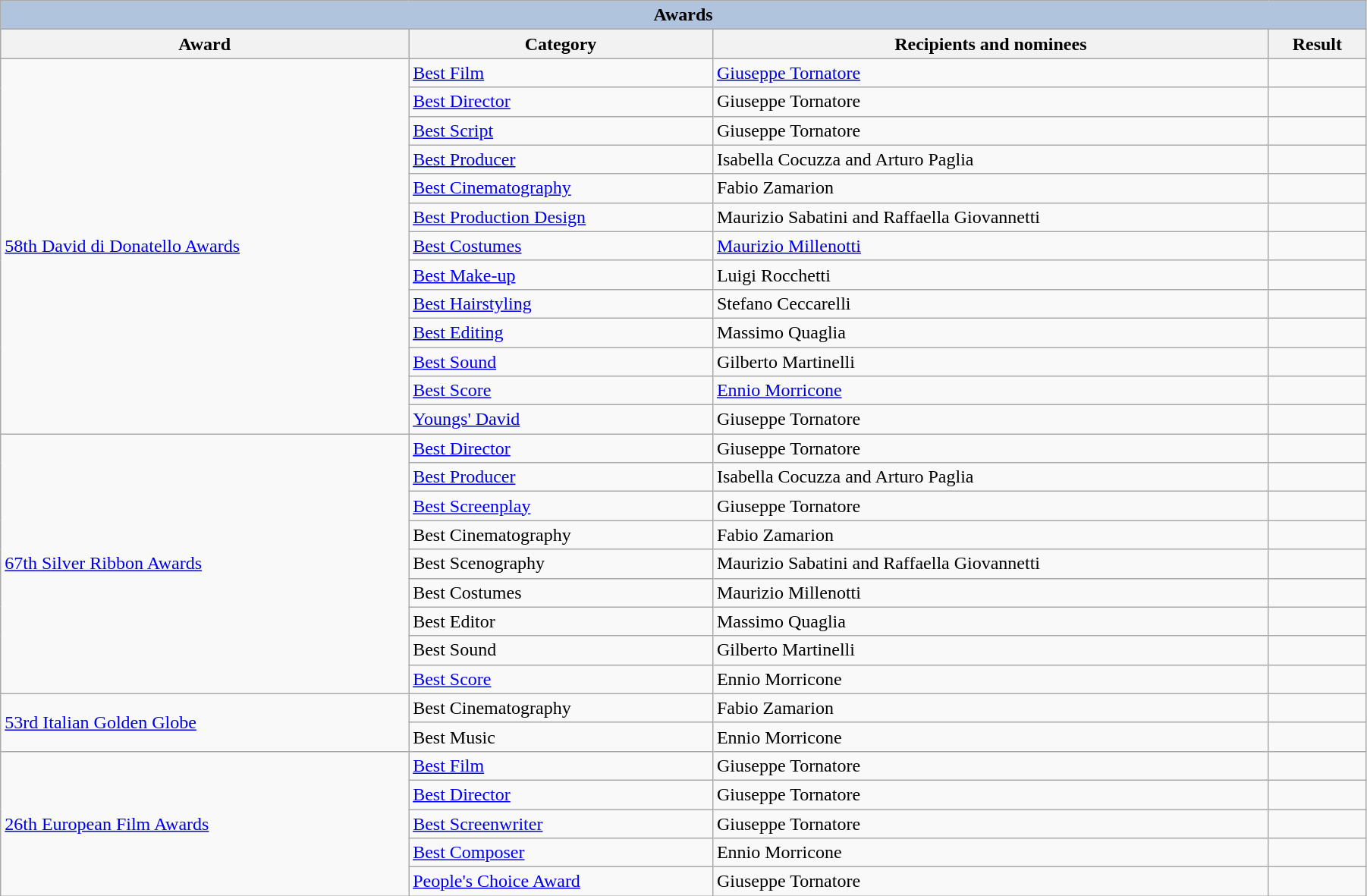<table class="wikitable sortable" width="95%">
<tr>
<th colspan="5" style="background: LightSteelBlue;">Awards</th>
</tr>
<tr style="background:#ccc; text-align:center;">
<th>Award</th>
<th>Category</th>
<th>Recipients and nominees</th>
<th>Result</th>
</tr>
<tr>
<td rowspan="13"><a href='#'>58th David di Donatello Awards</a></td>
<td><a href='#'>Best Film</a></td>
<td><a href='#'>Giuseppe Tornatore</a></td>
<td></td>
</tr>
<tr>
<td><a href='#'>Best Director</a></td>
<td>Giuseppe Tornatore</td>
<td></td>
</tr>
<tr>
<td><a href='#'>Best Script</a></td>
<td>Giuseppe Tornatore</td>
<td></td>
</tr>
<tr>
<td><a href='#'>Best Producer</a></td>
<td>Isabella Cocuzza and Arturo Paglia</td>
<td></td>
</tr>
<tr>
<td><a href='#'>Best Cinematography</a></td>
<td>Fabio Zamarion</td>
<td></td>
</tr>
<tr>
<td><a href='#'>Best Production Design</a></td>
<td>Maurizio Sabatini and Raffaella Giovannetti</td>
<td></td>
</tr>
<tr>
<td><a href='#'>Best Costumes</a></td>
<td><a href='#'>Maurizio Millenotti</a></td>
<td></td>
</tr>
<tr>
<td><a href='#'>Best Make-up</a></td>
<td>Luigi Rocchetti</td>
<td></td>
</tr>
<tr>
<td><a href='#'>Best Hairstyling</a></td>
<td>Stefano Ceccarelli</td>
<td></td>
</tr>
<tr>
<td><a href='#'>Best Editing</a></td>
<td>Massimo Quaglia</td>
<td></td>
</tr>
<tr>
<td><a href='#'>Best Sound</a></td>
<td>Gilberto Martinelli</td>
<td></td>
</tr>
<tr>
<td><a href='#'>Best Score</a></td>
<td><a href='#'>Ennio Morricone</a></td>
<td></td>
</tr>
<tr>
<td><a href='#'>Youngs' David</a></td>
<td>Giuseppe Tornatore</td>
<td></td>
</tr>
<tr>
<td rowspan="9"><a href='#'>67th Silver Ribbon Awards</a></td>
<td><a href='#'>Best Director</a></td>
<td>Giuseppe Tornatore</td>
<td></td>
</tr>
<tr>
<td><a href='#'>Best Producer</a></td>
<td>Isabella Cocuzza and Arturo Paglia</td>
<td></td>
</tr>
<tr>
<td><a href='#'>Best Screenplay</a></td>
<td>Giuseppe Tornatore</td>
<td></td>
</tr>
<tr>
<td>Best Cinematography</td>
<td>Fabio Zamarion</td>
<td></td>
</tr>
<tr>
<td>Best Scenography</td>
<td>Maurizio Sabatini and Raffaella Giovannetti</td>
<td></td>
</tr>
<tr>
<td>Best Costumes</td>
<td>Maurizio Millenotti</td>
<td></td>
</tr>
<tr>
<td>Best Editor</td>
<td>Massimo Quaglia</td>
<td></td>
</tr>
<tr>
<td>Best Sound</td>
<td>Gilberto Martinelli</td>
<td></td>
</tr>
<tr>
<td><a href='#'>Best Score</a></td>
<td>Ennio Morricone</td>
<td></td>
</tr>
<tr>
<td rowspan="2"><a href='#'>53rd Italian Golden Globe</a></td>
<td>Best Cinematography</td>
<td>Fabio Zamarion</td>
<td></td>
</tr>
<tr>
<td>Best Music</td>
<td>Ennio Morricone</td>
<td></td>
</tr>
<tr>
<td rowspan="5"><a href='#'>26th European Film Awards</a></td>
<td><a href='#'>Best Film</a></td>
<td>Giuseppe Tornatore</td>
<td></td>
</tr>
<tr>
<td><a href='#'>Best Director</a></td>
<td>Giuseppe Tornatore</td>
<td></td>
</tr>
<tr>
<td><a href='#'>Best Screenwriter</a></td>
<td>Giuseppe Tornatore</td>
<td></td>
</tr>
<tr>
<td><a href='#'>Best Composer</a></td>
<td>Ennio Morricone</td>
<td></td>
</tr>
<tr>
<td><a href='#'>People's Choice Award</a></td>
<td>Giuseppe Tornatore</td>
<td></td>
</tr>
</table>
